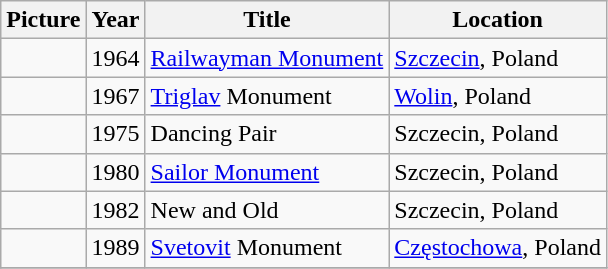<table class="wikitable plainrowheaders sortable">
<tr>
<th scope="col" class="unsortable">Picture</th>
<th scope="col">Year</th>
<th scope="col">Title</th>
<th scope="col">Location</th>
</tr>
<tr>
<td></td>
<td>1964</td>
<td><a href='#'>Railwayman Monument</a></td>
<td><a href='#'>Szczecin</a>, Poland</td>
</tr>
<tr>
<td></td>
<td>1967</td>
<td><a href='#'>Triglav</a>  Monument</td>
<td><a href='#'>Wolin</a>, Poland</td>
</tr>
<tr>
<td></td>
<td>1975</td>
<td>Dancing Pair</td>
<td>Szczecin, Poland</td>
</tr>
<tr>
<td></td>
<td>1980</td>
<td><a href='#'>Sailor Monument</a></td>
<td>Szczecin, Poland</td>
</tr>
<tr>
<td></td>
<td>1982</td>
<td>New and Old</td>
<td>Szczecin, Poland</td>
</tr>
<tr>
<td></td>
<td>1989</td>
<td><a href='#'>Svetovit</a> Monument</td>
<td><a href='#'>Częstochowa</a>, Poland</td>
</tr>
<tr>
</tr>
</table>
